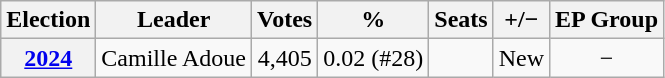<table class="wikitable"style="text-align:center">
<tr>
<th>Election</th>
<th>Leader</th>
<th>Votes</th>
<th>%</th>
<th>Seats</th>
<th>+/−</th>
<th>EP Group</th>
</tr>
<tr>
<th><a href='#'>2024</a></th>
<td>Camille Adoue</td>
<td>4,405</td>
<td>0.02 (#28)</td>
<td></td>
<td>New</td>
<td>−</td>
</tr>
</table>
